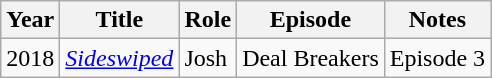<table class="wikitable sortable">
<tr>
<th>Year</th>
<th>Title</th>
<th>Role</th>
<th>Episode</th>
<th class="unsortable">Notes</th>
</tr>
<tr>
<td>2018</td>
<td><em><a href='#'>Sideswiped</a></em></td>
<td>Josh</td>
<td>Deal Breakers</td>
<td>Episode 3</td>
</tr>
</table>
